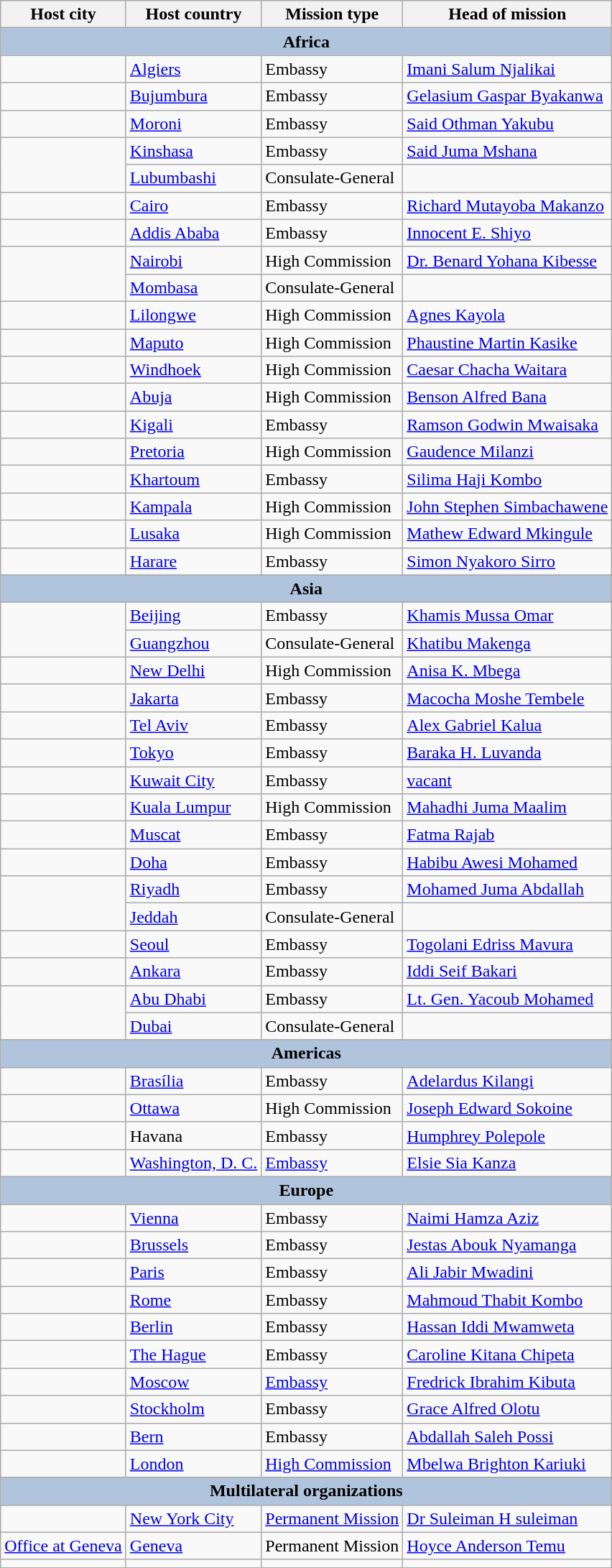<table class="wikitable">
<tr>
<th>Host city</th>
<th>Host country</th>
<th>Mission type</th>
<th>Head of mission</th>
</tr>
<tr bgcolor = "#B0C4DE" align=center>
<td colspan="4"><strong>Africa</strong></td>
</tr>
<tr>
<td></td>
<td><a href='#'>Algiers</a></td>
<td>Embassy</td>
<td><a href='#'>Imani Salum Njalikai</a></td>
</tr>
<tr>
<td></td>
<td><a href='#'>Bujumbura</a></td>
<td>Embassy</td>
<td><a href='#'>Gelasium Gaspar Byakanwa</a></td>
</tr>
<tr>
<td></td>
<td><a href='#'>Moroni</a></td>
<td>Embassy</td>
<td><a href='#'>Said Othman Yakubu</a></td>
</tr>
<tr>
<td rowspan="2"></td>
<td><a href='#'>Kinshasa</a></td>
<td>Embassy</td>
<td><a href='#'>Said Juma Mshana</a></td>
</tr>
<tr>
<td><a href='#'>Lubumbashi</a></td>
<td>Consulate-General</td>
<td></td>
</tr>
<tr>
<td></td>
<td><a href='#'>Cairo</a></td>
<td>Embassy</td>
<td><a href='#'>Richard Mutayoba Makanzo</a></td>
</tr>
<tr>
<td></td>
<td><a href='#'>Addis Ababa</a></td>
<td>Embassy</td>
<td><a href='#'>Innocent E. Shiyo</a></td>
</tr>
<tr>
<td rowspan="2"></td>
<td><a href='#'>Nairobi</a></td>
<td>High Commission</td>
<td><a href='#'>Dr. Benard Yohana Kibesse</a></td>
</tr>
<tr>
<td><a href='#'>Mombasa</a></td>
<td>Consulate-General</td>
<td></td>
</tr>
<tr>
<td></td>
<td><a href='#'>Lilongwe</a></td>
<td>High Commission</td>
<td><a href='#'>Agnes Kayola</a></td>
</tr>
<tr>
<td></td>
<td><a href='#'>Maputo</a></td>
<td>High Commission</td>
<td><a href='#'>Phaustine Martin Kasike</a></td>
</tr>
<tr>
<td></td>
<td><a href='#'>Windhoek</a></td>
<td>High Commission</td>
<td><a href='#'>Caesar Chacha Waitara</a></td>
</tr>
<tr>
<td></td>
<td><a href='#'>Abuja</a></td>
<td>High Commission</td>
<td><a href='#'>Benson Alfred Bana</a></td>
</tr>
<tr>
<td></td>
<td><a href='#'>Kigali</a></td>
<td>Embassy</td>
<td><a href='#'>Ramson Godwin Mwaisaka</a></td>
</tr>
<tr>
<td></td>
<td><a href='#'>Pretoria</a></td>
<td>High Commission</td>
<td><a href='#'>Gaudence Milanzi</a></td>
</tr>
<tr>
<td></td>
<td><a href='#'>Khartoum</a></td>
<td>Embassy</td>
<td><a href='#'>Silima Haji Kombo</a></td>
</tr>
<tr>
<td></td>
<td><a href='#'>Kampala</a></td>
<td>High Commission</td>
<td><a href='#'>John Stephen Simbachawene</a></td>
</tr>
<tr>
<td></td>
<td><a href='#'>Lusaka</a></td>
<td>High Commission</td>
<td><a href='#'>Mathew Edward Mkingule</a></td>
</tr>
<tr>
<td></td>
<td><a href='#'>Harare</a></td>
<td>Embassy</td>
<td><a href='#'>Simon Nyakoro Sirro</a></td>
</tr>
<tr bgcolor = "#B0C4DE" align=center>
<td colspan="4"><strong>Asia</strong></td>
</tr>
<tr>
<td rowspan="2"></td>
<td><a href='#'>Beijing</a></td>
<td>Embassy</td>
<td><a href='#'>Khamis Mussa Omar</a></td>
</tr>
<tr>
<td><a href='#'>Guangzhou</a></td>
<td>Consulate-General</td>
<td><a href='#'>Khatibu Makenga</a></td>
</tr>
<tr>
<td></td>
<td><a href='#'>New Delhi</a></td>
<td>High Commission</td>
<td><a href='#'>Anisa K. Mbega</a></td>
</tr>
<tr>
<td></td>
<td><a href='#'>Jakarta</a></td>
<td>Embassy</td>
<td><a href='#'>Macocha Moshe Tembele</a></td>
</tr>
<tr>
<td></td>
<td><a href='#'>Tel Aviv</a></td>
<td>Embassy</td>
<td><a href='#'>Alex Gabriel Kalua</a></td>
</tr>
<tr>
<td></td>
<td><a href='#'>Tokyo</a></td>
<td>Embassy</td>
<td><a href='#'>Baraka H. Luvanda</a></td>
</tr>
<tr>
<td></td>
<td><a href='#'>Kuwait City</a></td>
<td>Embassy</td>
<td><a href='#'>vacant</a></td>
</tr>
<tr>
<td></td>
<td><a href='#'>Kuala Lumpur</a></td>
<td>High Commission</td>
<td><a href='#'>Mahadhi Juma Maalim</a></td>
</tr>
<tr>
<td></td>
<td><a href='#'>Muscat</a></td>
<td>Embassy</td>
<td><a href='#'>Fatma Rajab</a></td>
</tr>
<tr>
<td></td>
<td><a href='#'>Doha</a></td>
<td>Embassy</td>
<td><a href='#'>Habibu Awesi Mohamed</a></td>
</tr>
<tr>
<td rowspan="2"></td>
<td><a href='#'>Riyadh</a></td>
<td>Embassy</td>
<td><a href='#'>Mohamed Juma Abdallah</a></td>
</tr>
<tr>
<td><a href='#'>Jeddah</a></td>
<td>Consulate-General</td>
<td></td>
</tr>
<tr>
<td></td>
<td><a href='#'>Seoul</a></td>
<td>Embassy</td>
<td><a href='#'>Togolani Edriss Mavura</a></td>
</tr>
<tr>
<td></td>
<td><a href='#'>Ankara</a></td>
<td>Embassy</td>
<td><a href='#'>Iddi Seif Bakari</a></td>
</tr>
<tr>
<td rowspan="2"></td>
<td><a href='#'>Abu Dhabi</a></td>
<td>Embassy</td>
<td><a href='#'>Lt. Gen. Yacoub Mohamed</a></td>
</tr>
<tr>
<td><a href='#'>Dubai</a></td>
<td>Consulate-General</td>
<td></td>
</tr>
<tr>
</tr>
<tr>
</tr>
<tr bgcolor = "#B0C4DE" align=center>
<td colspan="4"><strong>Americas</strong></td>
</tr>
<tr>
<td></td>
<td><a href='#'>Brasília</a></td>
<td>Embassy</td>
<td><a href='#'>Adelardus Kilangi</a></td>
</tr>
<tr>
<td></td>
<td><a href='#'>Ottawa</a></td>
<td>High Commission</td>
<td><a href='#'>Joseph Edward Sokoine</a></td>
</tr>
<tr>
<td></td>
<td>Havana</td>
<td>Embassy</td>
<td><a href='#'>Humphrey Polepole</a></td>
</tr>
<tr>
<td></td>
<td><a href='#'>Washington, D. C.</a></td>
<td><a href='#'>Embassy</a></td>
<td><a href='#'>Elsie Sia Kanza</a></td>
</tr>
<tr bgcolor = "#B0C4DE" align=center>
<td colspan="4"><strong>Europe</strong></td>
</tr>
<tr>
<td></td>
<td><a href='#'>Vienna</a></td>
<td>Embassy</td>
<td><a href='#'>Naimi Hamza Aziz</a><br></td>
</tr>
<tr>
<td></td>
<td><a href='#'>Brussels</a></td>
<td>Embassy</td>
<td><a href='#'>Jestas Abouk Nyamanga</a></td>
</tr>
<tr>
<td></td>
<td><a href='#'>Paris</a></td>
<td>Embassy</td>
<td><a href='#'>Ali Jabir Mwadini</a></td>
</tr>
<tr>
<td></td>
<td><a href='#'>Rome</a></td>
<td>Embassy</td>
<td><a href='#'>Mahmoud Thabit Kombo</a></td>
</tr>
<tr>
<td></td>
<td><a href='#'>Berlin</a></td>
<td>Embassy</td>
<td><a href='#'>Hassan Iddi Mwamweta</a></td>
</tr>
<tr>
<td></td>
<td><a href='#'>The Hague</a></td>
<td>Embassy</td>
<td><a href='#'>Caroline Kitana Chipeta</a></td>
</tr>
<tr>
<td></td>
<td><a href='#'>Moscow</a></td>
<td><a href='#'>Embassy</a></td>
<td><a href='#'>Fredrick Ibrahim Kibuta</a></td>
</tr>
<tr>
<td></td>
<td><a href='#'>Stockholm</a></td>
<td>Embassy</td>
<td><a href='#'>Grace Alfred Olotu</a></td>
</tr>
<tr>
<td></td>
<td><a href='#'>Bern</a></td>
<td>Embassy</td>
<td><a href='#'>Abdallah Saleh Possi</a></td>
</tr>
<tr>
<td></td>
<td><a href='#'>London</a></td>
<td><a href='#'>High Commission</a></td>
<td><a href='#'>Mbelwa Brighton Kariuki</a></td>
</tr>
<tr>
</tr>
<tr bgcolor = "#B0C4DE" align=center>
<td colspan="4"><strong>Multilateral organizations</strong></td>
</tr>
<tr>
<td></td>
<td><a href='#'>New York City</a></td>
<td><a href='#'>Permanent Mission</a></td>
<td><a href='#'>Dr Suleiman H suleiman</a></td>
</tr>
<tr>
<td> <a href='#'>Office at Geneva</a></td>
<td><a href='#'>Geneva</a></td>
<td>Permanent Mission</td>
<td><a href='#'>Hoyce Anderson Temu</a></td>
</tr>
<tr>
<td></td>
<td></td>
<td></td>
<td></td>
</tr>
</table>
